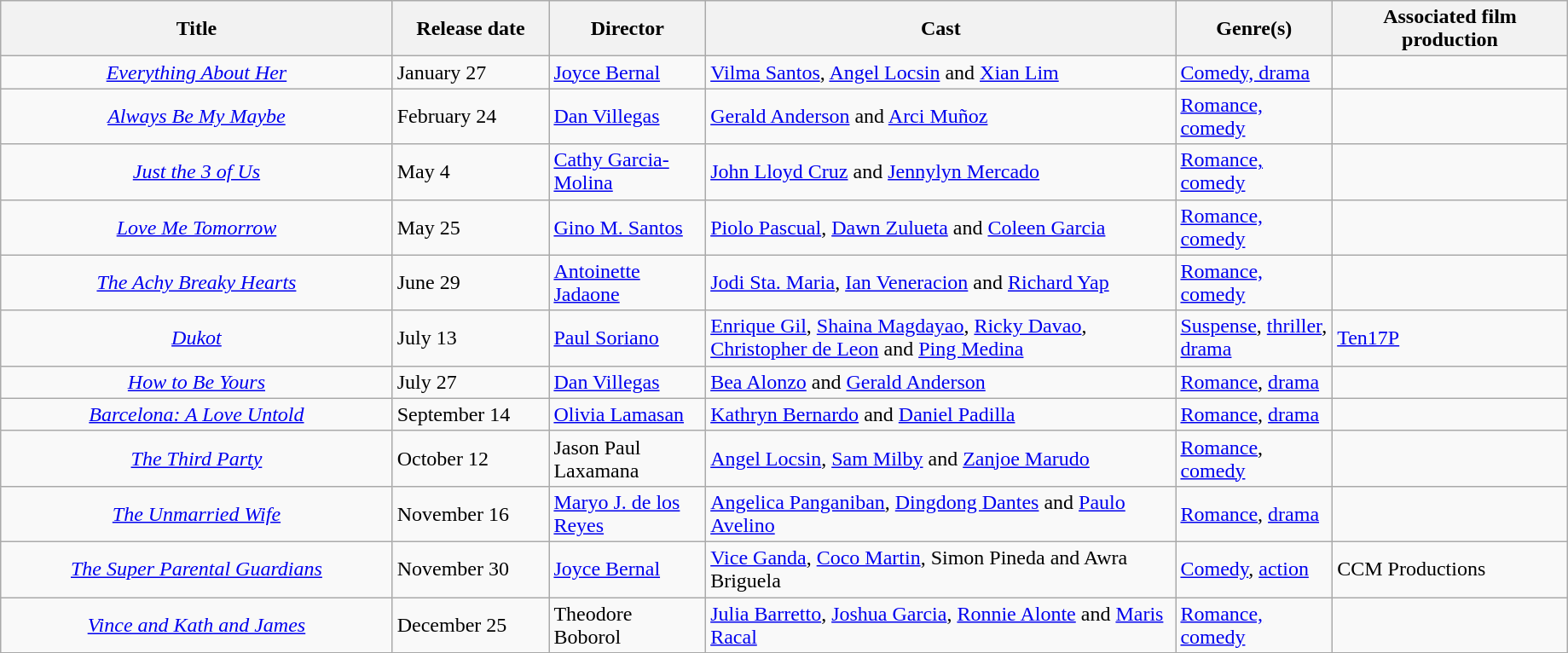<table class="wikitable" style="width:97%">
<tr>
<th style="width:25%;">Title</th>
<th style="width:10%;">Release date</th>
<th style="width:10%;">Director</th>
<th style="width:30%;">Cast</th>
<th style="width:10%;">Genre(s)</th>
<th style="width:15%;">Associated film production</th>
</tr>
<tr>
<td style="text-align: center;"><em><a href='#'>Everything About Her</a></em></td>
<td>January 27</td>
<td><a href='#'>Joyce Bernal</a></td>
<td><a href='#'>Vilma Santos</a>, <a href='#'>Angel Locsin</a> and <a href='#'>Xian Lim</a></td>
<td><a href='#'>Comedy, drama</a></td>
<td></td>
</tr>
<tr>
<td style="text-align: center;"><em><a href='#'>Always Be My Maybe</a></em></td>
<td>February 24</td>
<td><a href='#'>Dan Villegas</a></td>
<td><a href='#'>Gerald Anderson</a> and <a href='#'>Arci Muñoz</a></td>
<td><a href='#'>Romance, comedy</a></td>
<td></td>
</tr>
<tr>
<td style="text-align: center;"><em><a href='#'>Just the 3 of Us</a></em></td>
<td>May 4</td>
<td><a href='#'>Cathy Garcia-Molina</a></td>
<td><a href='#'>John Lloyd Cruz</a> and <a href='#'>Jennylyn Mercado</a></td>
<td><a href='#'>Romance, comedy</a></td>
<td></td>
</tr>
<tr>
<td style="text-align: center;"><em><a href='#'>Love Me Tomorrow</a></em></td>
<td>May 25</td>
<td><a href='#'>Gino M. Santos</a></td>
<td><a href='#'>Piolo Pascual</a>, <a href='#'>Dawn Zulueta</a> and <a href='#'>Coleen Garcia</a></td>
<td><a href='#'>Romance, comedy</a></td>
<td></td>
</tr>
<tr>
<td style="text-align: center;"><em><a href='#'>The Achy Breaky Hearts</a></em></td>
<td>June 29</td>
<td><a href='#'>Antoinette Jadaone</a></td>
<td><a href='#'>Jodi Sta. Maria</a>, <a href='#'>Ian Veneracion</a> and <a href='#'>Richard Yap</a></td>
<td><a href='#'>Romance, comedy</a></td>
<td></td>
</tr>
<tr>
<td style="text-align: center;"><em><a href='#'>Dukot</a></em></td>
<td>July 13</td>
<td><a href='#'>Paul Soriano</a></td>
<td><a href='#'>Enrique Gil</a>, <a href='#'>Shaina Magdayao</a>, <a href='#'>Ricky Davao</a>, <a href='#'>Christopher de Leon</a> and <a href='#'>Ping Medina</a></td>
<td><a href='#'>Suspense</a>, <a href='#'>thriller</a>, <a href='#'>drama</a></td>
<td><a href='#'>Ten17P</a></td>
</tr>
<tr>
<td style="text-align: center;"><em><a href='#'>How to Be Yours</a></em></td>
<td>July 27</td>
<td><a href='#'>Dan Villegas</a></td>
<td><a href='#'>Bea Alonzo</a> and <a href='#'>Gerald Anderson</a></td>
<td><a href='#'>Romance</a>, <a href='#'>drama</a></td>
<td></td>
</tr>
<tr>
<td style="text-align: center;"><em><a href='#'>Barcelona: A Love Untold</a></em></td>
<td>September 14</td>
<td><a href='#'>Olivia Lamasan</a></td>
<td><a href='#'>Kathryn Bernardo</a> and <a href='#'>Daniel Padilla</a></td>
<td><a href='#'>Romance</a>, <a href='#'>drama</a></td>
<td></td>
</tr>
<tr>
<td style="text-align: center;"><em><a href='#'>The Third Party</a></em></td>
<td>October 12</td>
<td>Jason Paul Laxamana</td>
<td><a href='#'>Angel Locsin</a>, <a href='#'>Sam Milby</a> and <a href='#'>Zanjoe Marudo</a></td>
<td><a href='#'>Romance</a>, <a href='#'>comedy</a></td>
<td></td>
</tr>
<tr>
<td style="text-align: center;"><em><a href='#'>The Unmarried Wife</a></em></td>
<td>November 16</td>
<td><a href='#'>Maryo J. de los Reyes</a></td>
<td><a href='#'>Angelica Panganiban</a>, <a href='#'>Dingdong Dantes</a> and <a href='#'>Paulo Avelino</a></td>
<td><a href='#'>Romance</a>, <a href='#'>drama</a></td>
<td></td>
</tr>
<tr>
<td style="text-align: center;"><em><a href='#'>The Super Parental Guardians</a></em></td>
<td>November 30</td>
<td><a href='#'>Joyce Bernal</a></td>
<td><a href='#'>Vice Ganda</a>, <a href='#'>Coco Martin</a>, Simon Pineda and Awra Briguela</td>
<td><a href='#'>Comedy</a>, <a href='#'>action</a></td>
<td>CCM Productions</td>
</tr>
<tr>
<td style="text-align: center;"><em><a href='#'>Vince and Kath and James</a></em></td>
<td>December 25</td>
<td>Theodore Boborol</td>
<td><a href='#'>Julia Barretto</a>, <a href='#'>Joshua Garcia</a>, <a href='#'>Ronnie Alonte</a> and <a href='#'>Maris Racal</a></td>
<td><a href='#'>Romance, comedy</a></td>
<td></td>
</tr>
<tr>
</tr>
</table>
